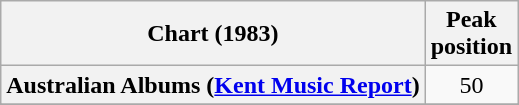<table class="wikitable sortable plainrowheaders">
<tr>
<th scope="col">Chart (1983)</th>
<th scope="col">Peak<br>position</th>
</tr>
<tr>
<th scope="row">Australian Albums (<a href='#'>Kent Music Report</a>)</th>
<td align=center>50</td>
</tr>
<tr>
</tr>
<tr>
</tr>
<tr>
</tr>
<tr>
</tr>
<tr>
</tr>
<tr>
</tr>
<tr>
</tr>
<tr>
</tr>
<tr>
</tr>
</table>
